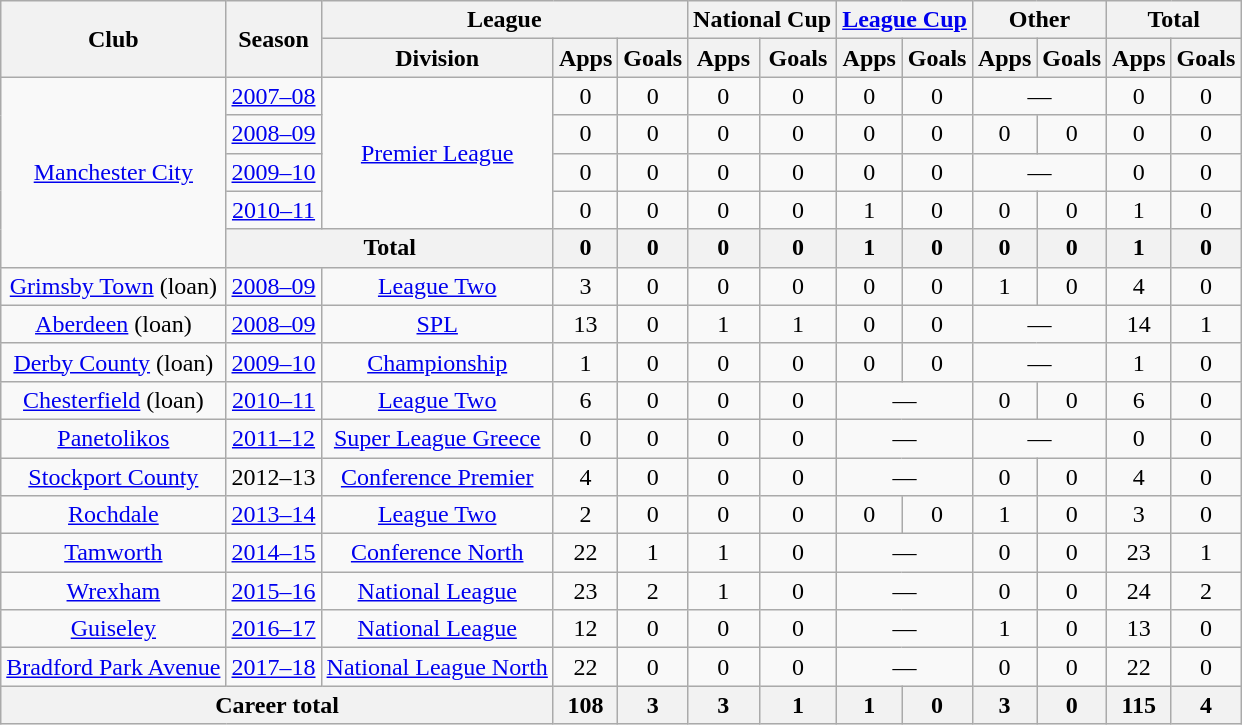<table class="wikitable" style="text-align:center">
<tr>
<th rowspan="2">Club</th>
<th rowspan="2">Season</th>
<th colspan="3">League</th>
<th colspan="2">National Cup</th>
<th colspan="2"><a href='#'>League Cup</a></th>
<th colspan="2">Other</th>
<th colspan="2">Total</th>
</tr>
<tr>
<th>Division</th>
<th>Apps</th>
<th>Goals</th>
<th>Apps</th>
<th>Goals</th>
<th>Apps</th>
<th>Goals</th>
<th>Apps</th>
<th>Goals</th>
<th>Apps</th>
<th>Goals</th>
</tr>
<tr>
<td rowspan="5"><a href='#'>Manchester City</a></td>
<td><a href='#'>2007–08</a></td>
<td rowspan="4"><a href='#'>Premier League</a></td>
<td>0</td>
<td>0</td>
<td>0</td>
<td>0</td>
<td>0</td>
<td>0</td>
<td colspan="2">—</td>
<td>0</td>
<td>0</td>
</tr>
<tr>
<td><a href='#'>2008–09</a></td>
<td>0</td>
<td>0</td>
<td>0</td>
<td>0</td>
<td>0</td>
<td>0</td>
<td>0</td>
<td>0</td>
<td>0</td>
<td>0</td>
</tr>
<tr>
<td><a href='#'>2009–10</a></td>
<td>0</td>
<td>0</td>
<td>0</td>
<td>0</td>
<td>0</td>
<td>0</td>
<td colspan="2">—</td>
<td>0</td>
<td>0</td>
</tr>
<tr>
<td><a href='#'>2010–11</a></td>
<td>0</td>
<td>0</td>
<td>0</td>
<td>0</td>
<td>1</td>
<td>0</td>
<td>0</td>
<td>0</td>
<td>1</td>
<td>0</td>
</tr>
<tr>
<th colspan="2">Total</th>
<th>0</th>
<th>0</th>
<th>0</th>
<th>0</th>
<th>1</th>
<th>0</th>
<th>0</th>
<th>0</th>
<th>1</th>
<th>0</th>
</tr>
<tr>
<td><a href='#'>Grimsby Town</a> (loan)</td>
<td><a href='#'>2008–09</a></td>
<td><a href='#'>League Two</a></td>
<td>3</td>
<td>0</td>
<td>0</td>
<td>0</td>
<td>0</td>
<td>0</td>
<td>1</td>
<td>0</td>
<td>4</td>
<td>0</td>
</tr>
<tr>
<td><a href='#'>Aberdeen</a> (loan)</td>
<td><a href='#'>2008–09</a></td>
<td><a href='#'>SPL</a></td>
<td>13</td>
<td>0</td>
<td>1</td>
<td>1</td>
<td>0</td>
<td>0</td>
<td colspan="2">—</td>
<td>14</td>
<td>1</td>
</tr>
<tr>
<td><a href='#'>Derby County</a> (loan)</td>
<td><a href='#'>2009–10</a></td>
<td><a href='#'>Championship</a></td>
<td>1</td>
<td>0</td>
<td>0</td>
<td>0</td>
<td>0</td>
<td>0</td>
<td colspan="2">—</td>
<td>1</td>
<td>0</td>
</tr>
<tr>
<td><a href='#'>Chesterfield</a> (loan)</td>
<td><a href='#'>2010–11</a></td>
<td><a href='#'>League Two</a></td>
<td>6</td>
<td>0</td>
<td>0</td>
<td>0</td>
<td colspan="2">—</td>
<td>0</td>
<td>0</td>
<td>6</td>
<td>0</td>
</tr>
<tr>
<td><a href='#'>Panetolikos</a></td>
<td><a href='#'>2011–12</a></td>
<td><a href='#'>Super League Greece</a></td>
<td>0</td>
<td>0</td>
<td>0</td>
<td>0</td>
<td colspan="2">—</td>
<td colspan="2">—</td>
<td>0</td>
<td>0</td>
</tr>
<tr>
<td><a href='#'>Stockport County</a></td>
<td>2012–13</td>
<td><a href='#'>Conference Premier</a></td>
<td>4</td>
<td>0</td>
<td>0</td>
<td>0</td>
<td colspan="2">—</td>
<td>0</td>
<td>0</td>
<td>4</td>
<td>0</td>
</tr>
<tr>
<td><a href='#'>Rochdale</a></td>
<td><a href='#'>2013–14</a></td>
<td><a href='#'>League Two</a></td>
<td>2</td>
<td>0</td>
<td>0</td>
<td>0</td>
<td>0</td>
<td>0</td>
<td>1</td>
<td>0</td>
<td>3</td>
<td>0</td>
</tr>
<tr>
<td><a href='#'>Tamworth</a></td>
<td><a href='#'>2014–15</a></td>
<td><a href='#'>Conference North</a></td>
<td>22</td>
<td>1</td>
<td>1</td>
<td>0</td>
<td colspan="2">—</td>
<td>0</td>
<td>0</td>
<td>23</td>
<td>1</td>
</tr>
<tr>
<td><a href='#'>Wrexham</a></td>
<td><a href='#'>2015–16</a></td>
<td><a href='#'>National League</a></td>
<td>23</td>
<td>2</td>
<td>1</td>
<td>0</td>
<td colspan="2">—</td>
<td>0</td>
<td>0</td>
<td>24</td>
<td>2</td>
</tr>
<tr>
<td><a href='#'>Guiseley</a></td>
<td><a href='#'>2016–17</a></td>
<td><a href='#'>National League</a></td>
<td>12</td>
<td>0</td>
<td>0</td>
<td>0</td>
<td colspan="2">—</td>
<td>1</td>
<td>0</td>
<td>13</td>
<td>0</td>
</tr>
<tr>
<td><a href='#'>Bradford Park Avenue</a></td>
<td><a href='#'>2017–18</a></td>
<td><a href='#'>National League North</a></td>
<td>22</td>
<td>0</td>
<td>0</td>
<td>0</td>
<td colspan="2">—</td>
<td>0</td>
<td>0</td>
<td>22</td>
<td>0</td>
</tr>
<tr>
<th colspan="3">Career total</th>
<th>108</th>
<th>3</th>
<th>3</th>
<th>1</th>
<th>1</th>
<th>0</th>
<th>3</th>
<th>0</th>
<th>115</th>
<th>4</th>
</tr>
</table>
